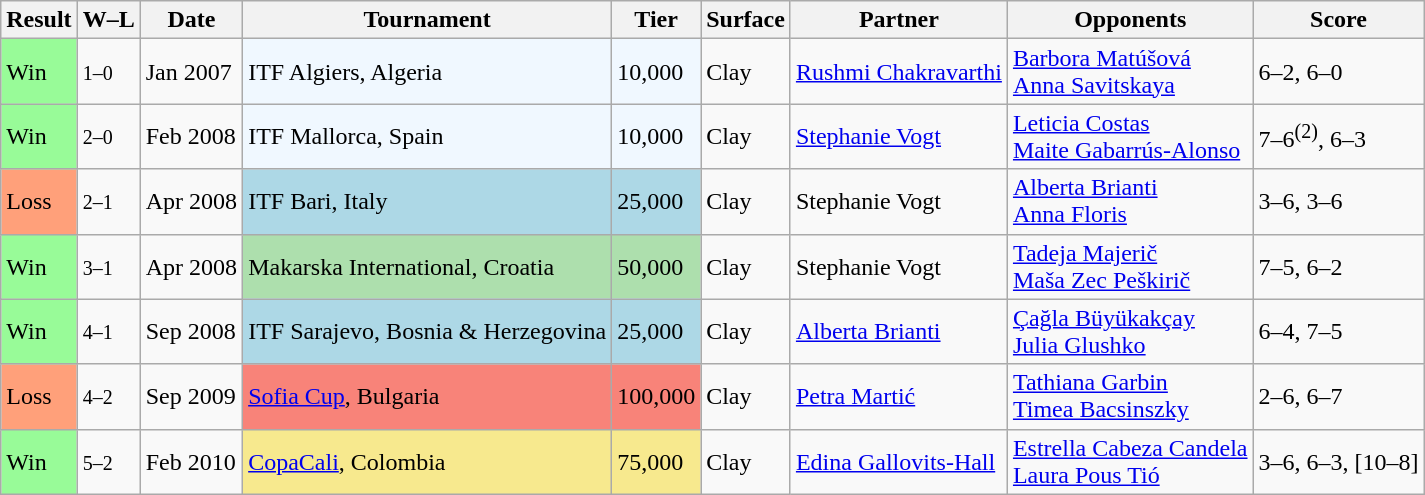<table class="wikitable sortable">
<tr>
<th>Result</th>
<th class="unsortable">W–L</th>
<th>Date</th>
<th>Tournament</th>
<th>Tier</th>
<th>Surface</th>
<th>Partner</th>
<th>Opponents</th>
<th class="unsortable">Score</th>
</tr>
<tr>
<td style="background:#98fb98;">Win</td>
<td><small>1–0</small></td>
<td>Jan 2007</td>
<td style="background:#f0f8ff;">ITF Algiers, Algeria</td>
<td style="background:#f0f8ff;">10,000</td>
<td>Clay</td>
<td> <a href='#'>Rushmi Chakravarthi</a></td>
<td> <a href='#'>Barbora Matúšová</a><br> <a href='#'>Anna Savitskaya</a></td>
<td>6–2, 6–0</td>
</tr>
<tr>
<td style="background:#98fb98;">Win</td>
<td><small>2–0</small></td>
<td>Feb 2008</td>
<td style="background:#f0f8ff;">ITF Mallorca, Spain</td>
<td style="background:#f0f8ff;">10,000</td>
<td>Clay</td>
<td> <a href='#'>Stephanie Vogt</a></td>
<td> <a href='#'>Leticia Costas</a><br> <a href='#'>Maite Gabarrús-Alonso</a></td>
<td>7–6<sup>(2)</sup>, 6–3</td>
</tr>
<tr>
<td style="background:#ffa07a;">Loss</td>
<td><small>2–1</small></td>
<td>Apr 2008</td>
<td style="background:lightblue;">ITF Bari, Italy</td>
<td style="background:lightblue;">25,000</td>
<td>Clay</td>
<td> Stephanie Vogt</td>
<td> <a href='#'>Alberta Brianti</a> <br>  <a href='#'>Anna Floris</a></td>
<td>3–6, 3–6</td>
</tr>
<tr>
<td style="background:#98fb98;">Win</td>
<td><small>3–1</small></td>
<td>Apr 2008</td>
<td style="background:#addfad;">Makarska International, Croatia</td>
<td style="background:#addfad;">50,000</td>
<td>Clay</td>
<td> Stephanie Vogt</td>
<td> <a href='#'>Tadeja Majerič</a> <br>  <a href='#'>Maša Zec Peškirič</a></td>
<td>7–5, 6–2</td>
</tr>
<tr>
<td style="background:#98fb98;">Win</td>
<td><small>4–1</small></td>
<td>Sep 2008</td>
<td style="background:lightblue;">ITF Sarajevo, Bosnia & Herzegovina</td>
<td style="background:lightblue;">25,000</td>
<td>Clay</td>
<td> <a href='#'>Alberta Brianti</a></td>
<td> <a href='#'>Çağla Büyükakçay</a> <br>  <a href='#'>Julia Glushko</a></td>
<td>6–4, 7–5</td>
</tr>
<tr>
<td style="background:#ffa07a;">Loss</td>
<td><small>4–2</small></td>
<td>Sep 2009</td>
<td style="background:#f88379;"><a href='#'>Sofia Cup</a>, Bulgaria</td>
<td style="background:#f88379;">100,000</td>
<td>Clay</td>
<td> <a href='#'>Petra Martić</a></td>
<td> <a href='#'>Tathiana Garbin</a> <br>  <a href='#'>Timea Bacsinszky</a></td>
<td>2–6, 6–7</td>
</tr>
<tr>
<td style="background:#98fb98;">Win</td>
<td><small>5–2</small></td>
<td>Feb 2010</td>
<td style="background:#f7e98e;"><a href='#'>CopaCali</a>, Colombia</td>
<td style="background:#f7e98e;">75,000</td>
<td>Clay</td>
<td> <a href='#'>Edina Gallovits-Hall</a></td>
<td> <a href='#'>Estrella Cabeza Candela</a> <br>  <a href='#'>Laura Pous Tió</a></td>
<td>3–6, 6–3, [10–8]</td>
</tr>
</table>
